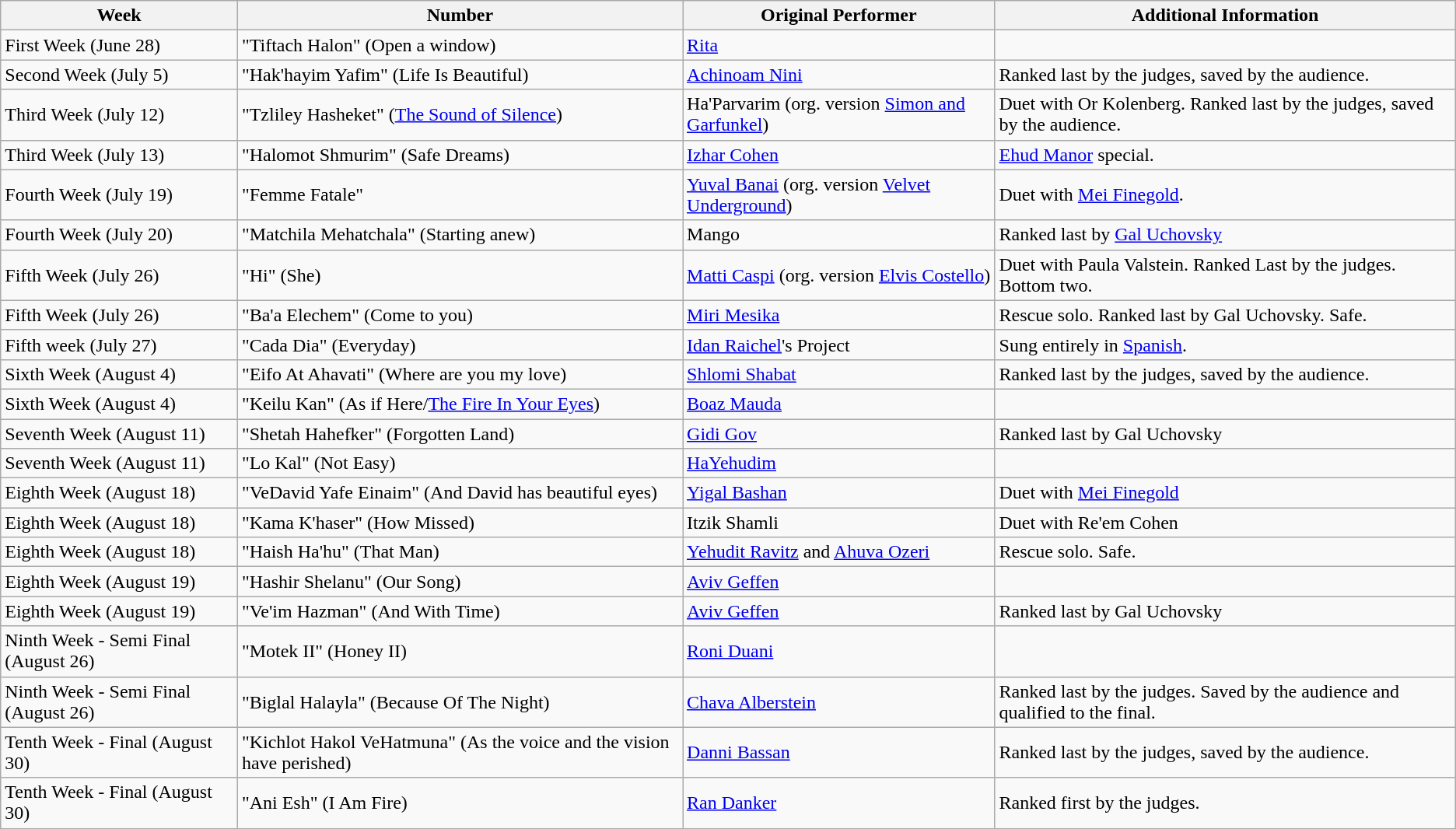<table class="wikitable" border="1">
<tr>
<th>Week</th>
<th>Number</th>
<th>Original Performer</th>
<th>Additional Information</th>
</tr>
<tr>
<td>First Week (June 28)</td>
<td>"Tiftach Halon" (Open a window)</td>
<td><a href='#'>Rita</a></td>
<td></td>
</tr>
<tr>
<td>Second Week (July 5)</td>
<td>"Hak'hayim Yafim" (Life Is Beautiful)</td>
<td><a href='#'>Achinoam Nini</a></td>
<td>Ranked last by the judges, saved by the audience.</td>
</tr>
<tr>
<td>Third Week (July 12)</td>
<td>"Tzliley Hasheket" (<a href='#'>The Sound of Silence</a>)</td>
<td>Ha'Parvarim (org. version <a href='#'>Simon and Garfunkel</a>)</td>
<td>Duet with Or Kolenberg. Ranked last by the judges, saved by the audience.</td>
</tr>
<tr>
<td>Third Week (July 13)</td>
<td>"Halomot Shmurim" (Safe Dreams)</td>
<td><a href='#'>Izhar Cohen</a></td>
<td><a href='#'>Ehud Manor</a> special.</td>
</tr>
<tr>
<td>Fourth Week (July 19)</td>
<td>"Femme Fatale"</td>
<td><a href='#'>Yuval Banai</a> (org. version <a href='#'>Velvet Underground</a>)</td>
<td>Duet with <a href='#'>Mei Finegold</a>.</td>
</tr>
<tr>
<td>Fourth Week (July 20)</td>
<td>"Matchila Mehatchala" (Starting anew)</td>
<td>Mango</td>
<td>Ranked last by <a href='#'>Gal Uchovsky</a></td>
</tr>
<tr>
<td>Fifth Week (July 26)</td>
<td>"Hi" (She)</td>
<td><a href='#'>Matti Caspi</a> (org. version <a href='#'>Elvis Costello</a>)</td>
<td>Duet with Paula Valstein. Ranked Last by the judges. Bottom two.</td>
</tr>
<tr>
<td>Fifth Week (July 26)</td>
<td>"Ba'a Elechem" (Come to you)</td>
<td><a href='#'>Miri Mesika</a></td>
<td>Rescue solo. Ranked last by Gal Uchovsky. Safe.</td>
</tr>
<tr>
<td>Fifth week (July 27)</td>
<td>"Cada Dia" (Everyday)</td>
<td><a href='#'>Idan Raichel</a>'s Project</td>
<td>Sung entirely in <a href='#'>Spanish</a>.</td>
</tr>
<tr>
<td>Sixth Week (August 4)</td>
<td>"Eifo At Ahavati" (Where are you my love)</td>
<td><a href='#'>Shlomi Shabat</a></td>
<td>Ranked last by the judges, saved by the audience.</td>
</tr>
<tr>
<td>Sixth Week (August 4)</td>
<td>"Keilu Kan" (As if Here/<a href='#'>The Fire In Your Eyes</a>)</td>
<td><a href='#'>Boaz Mauda</a></td>
<td></td>
</tr>
<tr>
<td>Seventh Week (August 11)</td>
<td>"Shetah Hahefker" (Forgotten Land)</td>
<td><a href='#'>Gidi Gov</a></td>
<td>Ranked last by Gal Uchovsky</td>
</tr>
<tr>
<td>Seventh Week (August 11)</td>
<td>"Lo Kal" (Not Easy)</td>
<td><a href='#'>HaYehudim</a></td>
<td></td>
</tr>
<tr>
<td>Eighth Week (August 18)</td>
<td>"VeDavid Yafe Einaim" (And David has beautiful eyes)</td>
<td><a href='#'>Yigal Bashan</a></td>
<td>Duet with <a href='#'>Mei Finegold</a></td>
</tr>
<tr>
<td>Eighth Week (August 18)</td>
<td>"Kama K'haser" (How Missed)</td>
<td>Itzik Shamli</td>
<td>Duet with Re'em Cohen</td>
</tr>
<tr>
<td>Eighth Week (August 18)</td>
<td>"Haish Ha'hu" (That Man)</td>
<td><a href='#'>Yehudit Ravitz</a> and <a href='#'>Ahuva Ozeri</a></td>
<td>Rescue solo. Safe.</td>
</tr>
<tr>
<td>Eighth Week (August 19)</td>
<td>"Hashir Shelanu" (Our Song)</td>
<td><a href='#'>Aviv Geffen</a></td>
<td></td>
</tr>
<tr>
<td>Eighth Week (August 19)</td>
<td>"Ve'im Hazman" (And With Time)</td>
<td><a href='#'>Aviv Geffen</a></td>
<td>Ranked last by Gal Uchovsky</td>
</tr>
<tr>
<td>Ninth Week - Semi Final (August 26)</td>
<td>"Motek II" (Honey II)</td>
<td><a href='#'>Roni Duani</a></td>
<td></td>
</tr>
<tr>
<td>Ninth Week - Semi Final (August 26)</td>
<td>"Biglal Halayla" (Because Of The Night)</td>
<td><a href='#'>Chava Alberstein</a></td>
<td>Ranked last by the judges. Saved by the audience and qualified to the final.</td>
</tr>
<tr>
<td>Tenth Week - Final (August 30)</td>
<td>"Kichlot Hakol VeHatmuna" (As the voice and the vision have perished)</td>
<td><a href='#'>Danni Bassan</a></td>
<td>Ranked last by the judges, saved by the audience.</td>
</tr>
<tr>
<td>Tenth Week - Final (August 30)</td>
<td>"Ani Esh" (I Am Fire)</td>
<td><a href='#'>Ran Danker</a></td>
<td>Ranked first by the judges.</td>
</tr>
<tr>
</tr>
</table>
